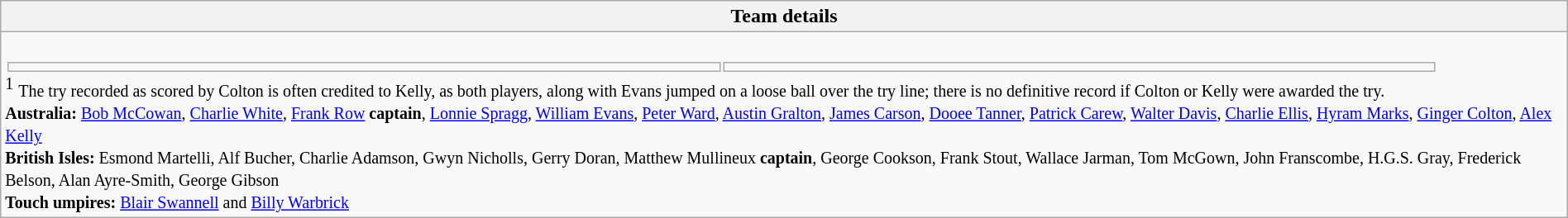<table class="wikitable collapsible collapsed" style="width:100%">
<tr>
<th>Team details</th>
</tr>
<tr>
<td><br><table width=92% |>
<tr>
<td></td>
<td></td>
</tr>
</table>
<sup>1</sup> <small>The try recorded as scored by Colton is often credited to Kelly, as both players, along with Evans jumped on a loose ball over the try line; there is no definitive record if Colton or Kelly were awarded the try.</small><br><small><strong>Australia:</strong> <a href='#'>Bob McCowan</a>, <a href='#'>Charlie White</a>, <a href='#'>Frank Row</a> <strong>captain</strong>, <a href='#'>Lonnie Spragg</a>, <a href='#'>William Evans</a>, <a href='#'>Peter Ward</a>, <a href='#'>Austin Gralton</a>, <a href='#'>James Carson</a>, <a href='#'>Dooee Tanner</a>, <a href='#'>Patrick Carew</a>, <a href='#'>Walter Davis</a>, <a href='#'>Charlie Ellis</a>, <a href='#'>Hyram Marks</a>, <a href='#'>Ginger Colton</a>, <a href='#'>Alex Kelly</a>
<br>
<strong>British Isles:</strong> Esmond Martelli, Alf Bucher, Charlie Adamson, Gwyn Nicholls, Gerry Doran, Matthew Mullineux <strong>captain</strong>, George Cookson, Frank Stout, Wallace Jarman, Tom McGown, John Franscombe, H.G.S. Gray, Frederick Belson, Alan Ayre-Smith, George Gibson <br>
<strong>Touch umpires:</strong> <a href='#'>Blair Swannell</a> and <a href='#'>Billy Warbrick</a></small></td>
</tr>
</table>
